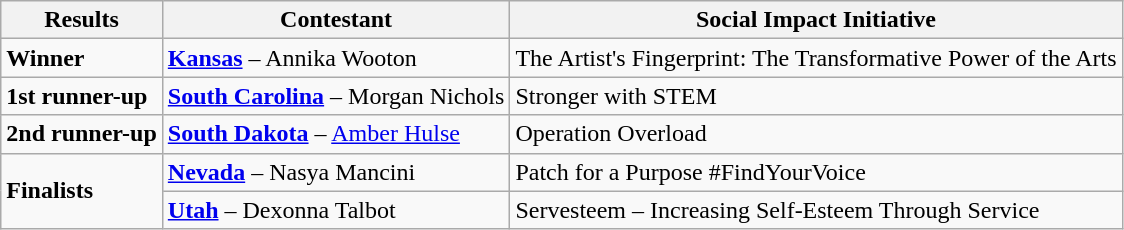<table class="wikitable">
<tr>
<th>Results</th>
<th>Contestant</th>
<th>Social Impact Initiative</th>
</tr>
<tr>
<td><strong>Winner</strong></td>
<td> <strong><a href='#'>Kansas</a></strong> – Annika Wooton</td>
<td>The Artist's Fingerprint: The Transformative Power of the Arts</td>
</tr>
<tr>
<td><strong>1st runner-up</strong></td>
<td> <strong><a href='#'>South Carolina</a></strong> – Morgan Nichols</td>
<td>Stronger with STEM</td>
</tr>
<tr>
<td><strong>2nd runner-up</strong></td>
<td> <strong><a href='#'>South Dakota</a></strong> – <a href='#'>Amber Hulse</a></td>
<td>Operation Overload</td>
</tr>
<tr>
<td rowspan=2><strong>Finalists</strong></td>
<td> <strong><a href='#'>Nevada</a></strong> – Nasya Mancini</td>
<td>Patch for a Purpose #FindYourVoice</td>
</tr>
<tr>
<td> <strong><a href='#'>Utah</a></strong> – Dexonna Talbot</td>
<td>Servesteem – Increasing Self-Esteem Through Service</td>
</tr>
</table>
